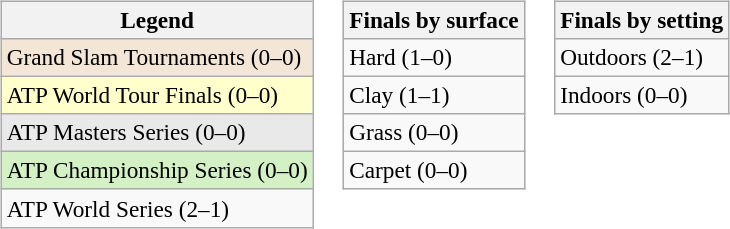<table>
<tr valign=top>
<td><br><table class=wikitable style=font-size:97%>
<tr>
<th>Legend</th>
</tr>
<tr style="background:#f3e6d7;">
<td>Grand Slam Tournaments (0–0)</td>
</tr>
<tr style="background:#ffc;">
<td>ATP World Tour Finals (0–0)</td>
</tr>
<tr style="background:#e9e9e9;">
<td>ATP Masters Series (0–0)</td>
</tr>
<tr style="background:#d4f1c5;">
<td>ATP Championship Series (0–0)</td>
</tr>
<tr>
<td>ATP World Series (2–1)</td>
</tr>
</table>
</td>
<td><br><table class=wikitable style=font-size:97%>
<tr>
<th>Finals by surface</th>
</tr>
<tr>
<td>Hard (1–0)</td>
</tr>
<tr>
<td>Clay (1–1)</td>
</tr>
<tr>
<td>Grass (0–0)</td>
</tr>
<tr>
<td>Carpet (0–0)</td>
</tr>
</table>
</td>
<td><br><table class=wikitable style=font-size:97%>
<tr>
<th>Finals by setting</th>
</tr>
<tr>
<td>Outdoors (2–1)</td>
</tr>
<tr>
<td>Indoors (0–0)</td>
</tr>
</table>
</td>
</tr>
</table>
